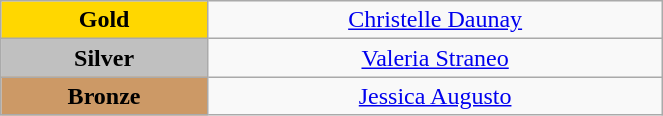<table class="wikitable" style=" text-align:center; " width="35%">
<tr>
<td bgcolor="gold"><strong>Gold</strong></td>
<td><a href='#'>Christelle Daunay</a><br>  <small><em></em></small></td>
</tr>
<tr>
<td bgcolor="silver"><strong>Silver</strong></td>
<td><a href='#'>Valeria Straneo</a><br>  <small><em></em></small></td>
</tr>
<tr>
<td bgcolor="CC9966"><strong>Bronze</strong></td>
<td><a href='#'>Jessica Augusto</a><br>  <small><em></em></small></td>
</tr>
</table>
